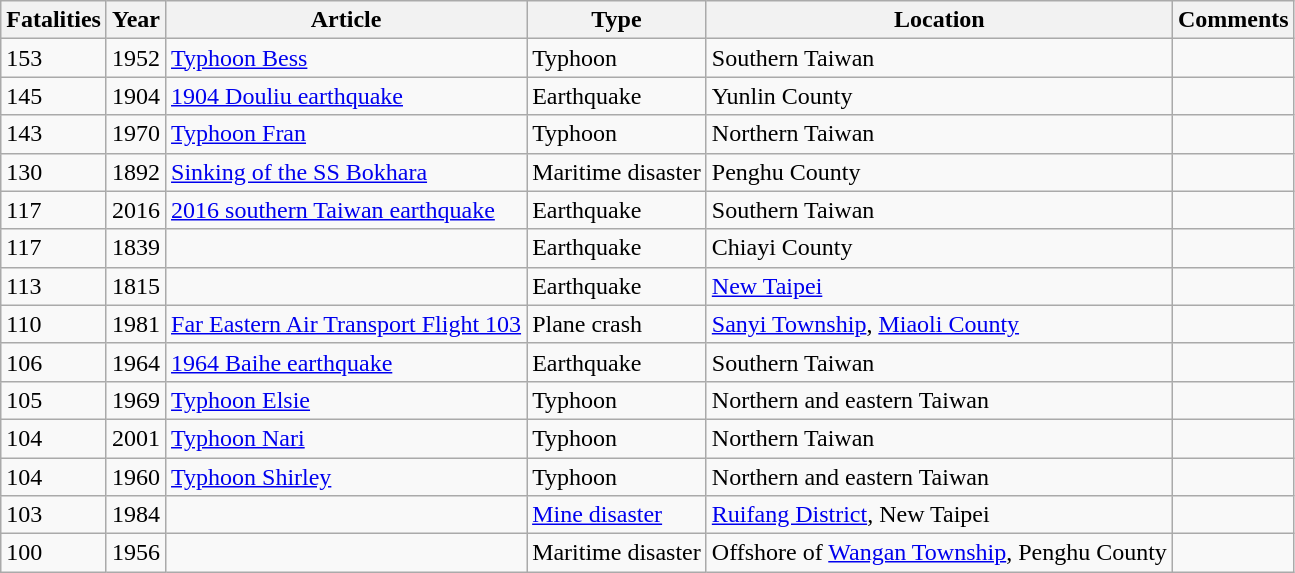<table class="wikitable sortable sticky-header" style=text-align:left" style="margin:1em auto;">
<tr>
<th data-sort-type="number">Fatalities</th>
<th>Year</th>
<th>Article</th>
<th>Type</th>
<th>Location</th>
<th>Comments</th>
</tr>
<tr>
<td>153</td>
<td>1952</td>
<td><a href='#'>Typhoon Bess</a></td>
<td>Typhoon</td>
<td>Southern Taiwan</td>
<td></td>
</tr>
<tr>
<td>145</td>
<td>1904</td>
<td><a href='#'>1904 Douliu earthquake</a></td>
<td>Earthquake</td>
<td>Yunlin County</td>
<td></td>
</tr>
<tr>
<td>143</td>
<td>1970</td>
<td><a href='#'>Typhoon Fran</a></td>
<td>Typhoon</td>
<td>Northern Taiwan</td>
<td></td>
</tr>
<tr>
<td>130</td>
<td>1892</td>
<td><a href='#'>Sinking of the SS Bokhara</a></td>
<td>Maritime disaster</td>
<td>Penghu County</td>
<td></td>
</tr>
<tr>
<td>117</td>
<td>2016</td>
<td><a href='#'>2016 southern Taiwan earthquake</a></td>
<td>Earthquake</td>
<td>Southern Taiwan</td>
<td></td>
</tr>
<tr>
<td>117</td>
<td>1839</td>
<td></td>
<td>Earthquake</td>
<td>Chiayi County</td>
<td></td>
</tr>
<tr>
<td>113</td>
<td>1815</td>
<td></td>
<td>Earthquake</td>
<td><a href='#'>New Taipei</a></td>
<td></td>
</tr>
<tr>
<td>110</td>
<td>1981</td>
<td><a href='#'>Far Eastern Air Transport Flight 103</a></td>
<td>Plane crash</td>
<td><a href='#'>Sanyi Township</a>, <a href='#'>Miaoli County</a></td>
<td></td>
</tr>
<tr>
<td>106</td>
<td>1964</td>
<td><a href='#'>1964 Baihe earthquake</a></td>
<td>Earthquake</td>
<td>Southern Taiwan</td>
<td></td>
</tr>
<tr>
<td>105</td>
<td>1969</td>
<td><a href='#'>Typhoon Elsie</a></td>
<td>Typhoon</td>
<td>Northern and eastern Taiwan</td>
<td></td>
</tr>
<tr>
<td>104</td>
<td>2001</td>
<td><a href='#'>Typhoon Nari</a></td>
<td>Typhoon</td>
<td>Northern Taiwan</td>
<td></td>
</tr>
<tr>
<td>104</td>
<td>1960</td>
<td><a href='#'>Typhoon Shirley</a></td>
<td>Typhoon</td>
<td>Northern and eastern Taiwan</td>
<td></td>
</tr>
<tr>
<td>103</td>
<td>1984</td>
<td></td>
<td><a href='#'>Mine disaster</a></td>
<td><a href='#'>Ruifang District</a>, New Taipei</td>
<td></td>
</tr>
<tr>
<td>100</td>
<td>1956</td>
<td></td>
<td>Maritime disaster</td>
<td>Offshore of <a href='#'>Wangan Township</a>, Penghu County</td>
<td></td>
</tr>
</table>
